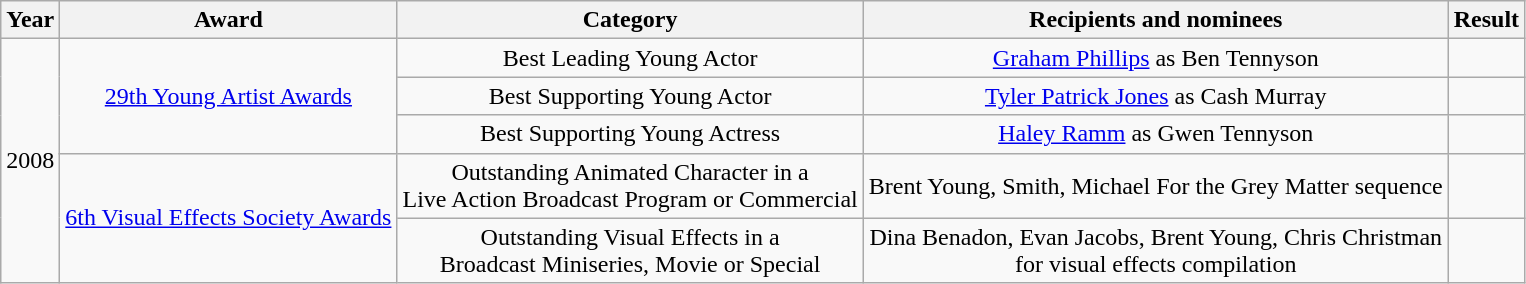<table class="wikitable" style="text-align:center;">
<tr>
<th>Year</th>
<th>Award</th>
<th>Category</th>
<th>Recipients and nominees</th>
<th>Result</th>
</tr>
<tr>
<td rowspan="5">2008</td>
<td rowspan="3"><a href='#'>29th Young Artist Awards</a></td>
<td>Best Leading Young Actor</td>
<td><a href='#'>Graham Phillips</a> as Ben Tennyson</td>
<td></td>
</tr>
<tr>
<td>Best Supporting Young Actor</td>
<td><a href='#'>Tyler Patrick Jones</a> as Cash Murray</td>
<td></td>
</tr>
<tr>
<td>Best Supporting Young Actress</td>
<td><a href='#'>Haley Ramm</a> as Gwen Tennyson</td>
<td></td>
</tr>
<tr>
<td rowspan="2"><a href='#'>6th Visual Effects Society Awards</a></td>
<td>Outstanding Animated Character in a<br>Live Action Broadcast Program or Commercial</td>
<td>Brent Young, Smith, Michael For the Grey Matter sequence</td>
<td></td>
</tr>
<tr>
<td>Outstanding Visual Effects in a<br>Broadcast Miniseries, Movie or Special</td>
<td>Dina Benadon, Evan Jacobs, Brent Young, Chris Christman<br>for visual effects compilation</td>
<td></td>
</tr>
</table>
